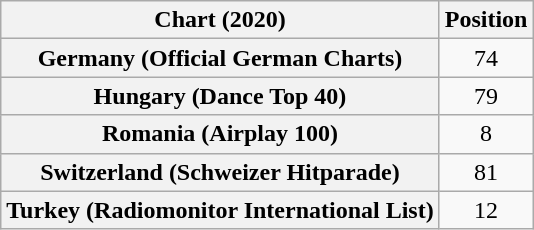<table class="wikitable sortable plainrowheaders" style="text-align:center">
<tr>
<th scope="col">Chart (2020)</th>
<th scope="col">Position</th>
</tr>
<tr>
<th scope="row">Germany (Official German Charts)</th>
<td>74</td>
</tr>
<tr>
<th scope="row">Hungary (Dance Top 40)</th>
<td>79</td>
</tr>
<tr>
<th scope="row">Romania (Airplay 100)</th>
<td>8</td>
</tr>
<tr>
<th scope="row">Switzerland (Schweizer Hitparade)</th>
<td>81</td>
</tr>
<tr>
<th scope="row">Turkey (Radiomonitor International List)</th>
<td>12</td>
</tr>
</table>
